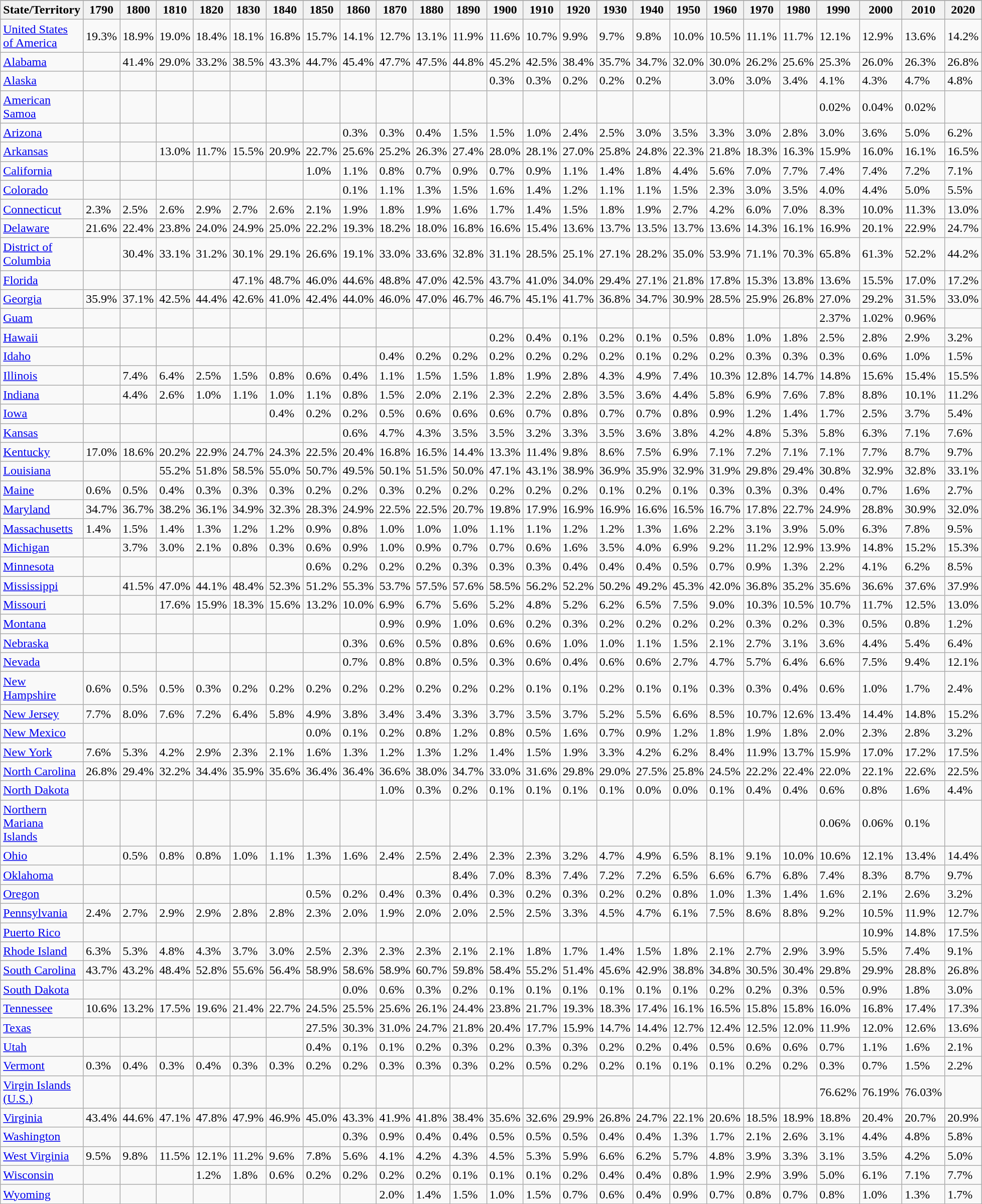<table class="sortable wikitable" style="width:auto;">
<tr style="background:#ececec;">
</tr>
<tr>
<th>State/Territory</th>
<th>1790</th>
<th>1800</th>
<th>1810</th>
<th>1820</th>
<th>1830</th>
<th>1840</th>
<th>1850</th>
<th>1860</th>
<th>1870</th>
<th>1880</th>
<th>1890</th>
<th>1900</th>
<th>1910</th>
<th>1920</th>
<th>1930</th>
<th>1940</th>
<th>1950</th>
<th>1960</th>
<th>1970</th>
<th>1980</th>
<th>1990</th>
<th>2000</th>
<th>2010</th>
<th>2020</th>
</tr>
<tr>
<td> <a href='#'>United States of America</a></td>
<td>19.3%</td>
<td>18.9%</td>
<td>19.0%</td>
<td>18.4%</td>
<td>18.1%</td>
<td>16.8%</td>
<td>15.7%</td>
<td>14.1%</td>
<td>12.7%</td>
<td>13.1%</td>
<td>11.9%</td>
<td>11.6%</td>
<td>10.7%</td>
<td>9.9%</td>
<td>9.7%</td>
<td>9.8%</td>
<td>10.0%</td>
<td>10.5%</td>
<td>11.1%</td>
<td>11.7%</td>
<td>12.1%</td>
<td>12.9%</td>
<td>13.6%</td>
<td>14.2%</td>
</tr>
<tr>
<td>  <a href='#'>Alabama</a></td>
<td></td>
<td>41.4%</td>
<td>29.0%</td>
<td>33.2%</td>
<td>38.5%</td>
<td>43.3%</td>
<td>44.7%</td>
<td>45.4%</td>
<td>47.7%</td>
<td>47.5%</td>
<td>44.8%</td>
<td>45.2%</td>
<td>42.5%</td>
<td>38.4%</td>
<td>35.7%</td>
<td>34.7%</td>
<td>32.0%</td>
<td>30.0%</td>
<td>26.2%</td>
<td>25.6%</td>
<td>25.3%</td>
<td>26.0%</td>
<td>26.3%</td>
<td>26.8%</td>
</tr>
<tr>
<td>  <a href='#'>Alaska</a></td>
<td></td>
<td></td>
<td></td>
<td></td>
<td></td>
<td></td>
<td></td>
<td></td>
<td></td>
<td></td>
<td></td>
<td>0.3%</td>
<td>0.3%</td>
<td>0.2%</td>
<td>0.2%</td>
<td>0.2%</td>
<td></td>
<td>3.0%</td>
<td>3.0%</td>
<td>3.4%</td>
<td>4.1%</td>
<td>4.3%</td>
<td>4.7%</td>
<td>4.8%</td>
</tr>
<tr>
<td> <a href='#'>American Samoa</a></td>
<td></td>
<td></td>
<td></td>
<td></td>
<td></td>
<td></td>
<td></td>
<td></td>
<td></td>
<td></td>
<td></td>
<td></td>
<td></td>
<td></td>
<td></td>
<td></td>
<td></td>
<td></td>
<td></td>
<td></td>
<td>0.02%</td>
<td>0.04%</td>
<td>0.02%</td>
<td></td>
</tr>
<tr>
<td> <a href='#'>Arizona</a></td>
<td></td>
<td></td>
<td></td>
<td></td>
<td></td>
<td></td>
<td></td>
<td>0.3%</td>
<td>0.3%</td>
<td>0.4%</td>
<td>1.5%</td>
<td>1.5%</td>
<td>1.0%</td>
<td>2.4%</td>
<td>2.5%</td>
<td>3.0%</td>
<td>3.5%</td>
<td>3.3%</td>
<td>3.0%</td>
<td>2.8%</td>
<td>3.0%</td>
<td>3.6%</td>
<td>5.0%</td>
<td>6.2%</td>
</tr>
<tr>
<td>  <a href='#'>Arkansas</a></td>
<td></td>
<td></td>
<td>13.0%</td>
<td>11.7%</td>
<td>15.5%</td>
<td>20.9%</td>
<td>22.7%</td>
<td>25.6%</td>
<td>25.2%</td>
<td>26.3%</td>
<td>27.4%</td>
<td>28.0%</td>
<td>28.1%</td>
<td>27.0%</td>
<td>25.8%</td>
<td>24.8%</td>
<td>22.3%</td>
<td>21.8%</td>
<td>18.3%</td>
<td>16.3%</td>
<td>15.9%</td>
<td>16.0%</td>
<td>16.1%</td>
<td>16.5%</td>
</tr>
<tr>
<td> <a href='#'>California</a></td>
<td></td>
<td></td>
<td></td>
<td></td>
<td></td>
<td></td>
<td>1.0%</td>
<td>1.1%</td>
<td>0.8%</td>
<td>0.7%</td>
<td>0.9%</td>
<td>0.7%</td>
<td>0.9%</td>
<td>1.1%</td>
<td>1.4%</td>
<td>1.8%</td>
<td>4.4%</td>
<td>5.6%</td>
<td>7.0%</td>
<td>7.7%</td>
<td>7.4%</td>
<td>7.4%</td>
<td>7.2%</td>
<td>7.1%</td>
</tr>
<tr>
<td>  <a href='#'>Colorado</a></td>
<td></td>
<td></td>
<td></td>
<td></td>
<td></td>
<td></td>
<td></td>
<td>0.1%</td>
<td>1.1%</td>
<td>1.3%</td>
<td>1.5%</td>
<td>1.6%</td>
<td>1.4%</td>
<td>1.2%</td>
<td>1.1%</td>
<td>1.1%</td>
<td>1.5%</td>
<td>2.3%</td>
<td>3.0%</td>
<td>3.5%</td>
<td>4.0%</td>
<td>4.4%</td>
<td>5.0%</td>
<td>5.5%</td>
</tr>
<tr>
<td>  <a href='#'>Connecticut</a></td>
<td>2.3%</td>
<td>2.5%</td>
<td>2.6%</td>
<td>2.9%</td>
<td>2.7%</td>
<td>2.6%</td>
<td>2.1%</td>
<td>1.9%</td>
<td>1.8%</td>
<td>1.9%</td>
<td>1.6%</td>
<td>1.7%</td>
<td>1.4%</td>
<td>1.5%</td>
<td>1.8%</td>
<td>1.9%</td>
<td>2.7%</td>
<td>4.2%</td>
<td>6.0%</td>
<td>7.0%</td>
<td>8.3%</td>
<td>10.0%</td>
<td>11.3%</td>
<td>13.0%</td>
</tr>
<tr>
<td>  <a href='#'>Delaware</a></td>
<td>21.6%</td>
<td>22.4%</td>
<td>23.8%</td>
<td>24.0%</td>
<td>24.9%</td>
<td>25.0%</td>
<td>22.2%</td>
<td>19.3%</td>
<td>18.2%</td>
<td>18.0%</td>
<td>16.8%</td>
<td>16.6%</td>
<td>15.4%</td>
<td>13.6%</td>
<td>13.7%</td>
<td>13.5%</td>
<td>13.7%</td>
<td>13.6%</td>
<td>14.3%</td>
<td>16.1%</td>
<td>16.9%</td>
<td>20.1%</td>
<td>22.9%</td>
<td>24.7%</td>
</tr>
<tr>
<td> <a href='#'>District of Columbia</a></td>
<td></td>
<td>30.4%</td>
<td>33.1%</td>
<td>31.2%</td>
<td>30.1%</td>
<td>29.1%</td>
<td>26.6%</td>
<td>19.1%</td>
<td>33.0%</td>
<td>33.6%</td>
<td>32.8%</td>
<td>31.1%</td>
<td>28.5%</td>
<td>25.1%</td>
<td>27.1%</td>
<td>28.2%</td>
<td>35.0%</td>
<td>53.9%</td>
<td>71.1%</td>
<td>70.3%</td>
<td>65.8%</td>
<td>61.3%</td>
<td>52.2%</td>
<td>44.2%</td>
</tr>
<tr>
<td> <a href='#'>Florida</a></td>
<td></td>
<td></td>
<td></td>
<td></td>
<td>47.1%</td>
<td>48.7%</td>
<td>46.0%</td>
<td>44.6%</td>
<td>48.8%</td>
<td>47.0%</td>
<td>42.5%</td>
<td>43.7%</td>
<td>41.0%</td>
<td>34.0%</td>
<td>29.4%</td>
<td>27.1%</td>
<td>21.8%</td>
<td>17.8%</td>
<td>15.3%</td>
<td>13.8%</td>
<td>13.6%</td>
<td>15.5%</td>
<td>17.0%</td>
<td>17.2%</td>
</tr>
<tr>
<td> <a href='#'>Georgia</a></td>
<td>35.9%</td>
<td>37.1%</td>
<td>42.5%</td>
<td>44.4%</td>
<td>42.6%</td>
<td>41.0%</td>
<td>42.4%</td>
<td>44.0%</td>
<td>46.0%</td>
<td>47.0%</td>
<td>46.7%</td>
<td>46.7%</td>
<td>45.1%</td>
<td>41.7%</td>
<td>36.8%</td>
<td>34.7%</td>
<td>30.9%</td>
<td>28.5%</td>
<td>25.9%</td>
<td>26.8%</td>
<td>27.0%</td>
<td>29.2%</td>
<td>31.5%</td>
<td>33.0%</td>
</tr>
<tr>
<td> <a href='#'>Guam</a></td>
<td></td>
<td></td>
<td></td>
<td></td>
<td></td>
<td></td>
<td></td>
<td></td>
<td></td>
<td></td>
<td></td>
<td></td>
<td></td>
<td></td>
<td></td>
<td></td>
<td></td>
<td></td>
<td></td>
<td></td>
<td>2.37%</td>
<td>1.02%</td>
<td>0.96%</td>
</tr>
<tr>
<td>  <a href='#'>Hawaii</a></td>
<td></td>
<td></td>
<td></td>
<td></td>
<td></td>
<td></td>
<td></td>
<td></td>
<td></td>
<td></td>
<td></td>
<td>0.2%</td>
<td>0.4%</td>
<td>0.1%</td>
<td>0.2%</td>
<td>0.1%</td>
<td>0.5%</td>
<td>0.8%</td>
<td>1.0%</td>
<td>1.8%</td>
<td>2.5%</td>
<td>2.8%</td>
<td>2.9%</td>
<td>3.2%</td>
</tr>
<tr>
<td>  <a href='#'>Idaho</a></td>
<td></td>
<td></td>
<td></td>
<td></td>
<td></td>
<td></td>
<td></td>
<td></td>
<td>0.4%</td>
<td>0.2%</td>
<td>0.2%</td>
<td>0.2%</td>
<td>0.2%</td>
<td>0.2%</td>
<td>0.2%</td>
<td>0.1%</td>
<td>0.2%</td>
<td>0.2%</td>
<td>0.3%</td>
<td>0.3%</td>
<td>0.3%</td>
<td>0.6%</td>
<td>1.0%</td>
<td>1.5%</td>
</tr>
<tr>
<td>  <a href='#'>Illinois</a></td>
<td></td>
<td>7.4%</td>
<td>6.4%</td>
<td>2.5%</td>
<td>1.5%</td>
<td>0.8%</td>
<td>0.6%</td>
<td>0.4%</td>
<td>1.1%</td>
<td>1.5%</td>
<td>1.5%</td>
<td>1.8%</td>
<td>1.9%</td>
<td>2.8%</td>
<td>4.3%</td>
<td>4.9%</td>
<td>7.4%</td>
<td>10.3%</td>
<td>12.8%</td>
<td>14.7%</td>
<td>14.8%</td>
<td>15.6%</td>
<td>15.4%</td>
<td>15.5%</td>
</tr>
<tr>
<td>  <a href='#'>Indiana</a></td>
<td></td>
<td>4.4%</td>
<td>2.6%</td>
<td>1.0%</td>
<td>1.1%</td>
<td>1.0%</td>
<td>1.1%</td>
<td>0.8%</td>
<td>1.5%</td>
<td>2.0%</td>
<td>2.1%</td>
<td>2.3%</td>
<td>2.2%</td>
<td>2.8%</td>
<td>3.5%</td>
<td>3.6%</td>
<td>4.4%</td>
<td>5.8%</td>
<td>6.9%</td>
<td>7.6%</td>
<td>7.8%</td>
<td>8.8%</td>
<td>10.1%</td>
<td>11.2%</td>
</tr>
<tr>
<td>  <a href='#'>Iowa</a></td>
<td></td>
<td></td>
<td></td>
<td></td>
<td></td>
<td>0.4%</td>
<td>0.2%</td>
<td>0.2%</td>
<td>0.5%</td>
<td>0.6%</td>
<td>0.6%</td>
<td>0.6%</td>
<td>0.7%</td>
<td>0.8%</td>
<td>0.7%</td>
<td>0.7%</td>
<td>0.8%</td>
<td>0.9%</td>
<td>1.2%</td>
<td>1.4%</td>
<td>1.7%</td>
<td>2.5%</td>
<td>3.7%</td>
<td>5.4%</td>
</tr>
<tr>
<td>  <a href='#'>Kansas</a></td>
<td></td>
<td></td>
<td></td>
<td></td>
<td></td>
<td></td>
<td></td>
<td>0.6%</td>
<td>4.7%</td>
<td>4.3%</td>
<td>3.5%</td>
<td>3.5%</td>
<td>3.2%</td>
<td>3.3%</td>
<td>3.5%</td>
<td>3.6%</td>
<td>3.8%</td>
<td>4.2%</td>
<td>4.8%</td>
<td>5.3%</td>
<td>5.8%</td>
<td>6.3%</td>
<td>7.1%</td>
<td>7.6%</td>
</tr>
<tr>
<td> <a href='#'>Kentucky</a></td>
<td>17.0%</td>
<td>18.6%</td>
<td>20.2%</td>
<td>22.9%</td>
<td>24.7%</td>
<td>24.3%</td>
<td>22.5%</td>
<td>20.4%</td>
<td>16.8%</td>
<td>16.5%</td>
<td>14.4%</td>
<td>13.3%</td>
<td>11.4%</td>
<td>9.8%</td>
<td>8.6%</td>
<td>7.5%</td>
<td>6.9%</td>
<td>7.1%</td>
<td>7.2%</td>
<td>7.1%</td>
<td>7.1%</td>
<td>7.7%</td>
<td>8.7%</td>
<td>9.7%</td>
</tr>
<tr>
<td> <a href='#'>Louisiana</a></td>
<td></td>
<td></td>
<td>55.2%</td>
<td>51.8%</td>
<td>58.5%</td>
<td>55.0%</td>
<td>50.7%</td>
<td>49.5%</td>
<td>50.1%</td>
<td>51.5%</td>
<td>50.0%</td>
<td>47.1%</td>
<td>43.1%</td>
<td>38.9%</td>
<td>36.9%</td>
<td>35.9%</td>
<td>32.9%</td>
<td>31.9%</td>
<td>29.8%</td>
<td>29.4%</td>
<td>30.8%</td>
<td>32.9%</td>
<td>32.8%</td>
<td>33.1%</td>
</tr>
<tr>
<td> <a href='#'>Maine</a></td>
<td>0.6%</td>
<td>0.5%</td>
<td>0.4%</td>
<td>0.3%</td>
<td>0.3%</td>
<td>0.3%</td>
<td>0.2%</td>
<td>0.2%</td>
<td>0.3%</td>
<td>0.2%</td>
<td>0.2%</td>
<td>0.2%</td>
<td>0.2%</td>
<td>0.2%</td>
<td>0.1%</td>
<td>0.2%</td>
<td>0.1%</td>
<td>0.3%</td>
<td>0.3%</td>
<td>0.3%</td>
<td>0.4%</td>
<td>0.7%</td>
<td>1.6%</td>
<td>2.7%</td>
</tr>
<tr>
<td> <a href='#'>Maryland</a></td>
<td>34.7%</td>
<td>36.7%</td>
<td>38.2%</td>
<td>36.1%</td>
<td>34.9%</td>
<td>32.3%</td>
<td>28.3%</td>
<td>24.9%</td>
<td>22.5%</td>
<td>22.5%</td>
<td>20.7%</td>
<td>19.8%</td>
<td>17.9%</td>
<td>16.9%</td>
<td>16.9%</td>
<td>16.6%</td>
<td>16.5%</td>
<td>16.7%</td>
<td>17.8%</td>
<td>22.7%</td>
<td>24.9%</td>
<td>28.8%</td>
<td>30.9%</td>
<td>32.0%</td>
</tr>
<tr>
<td> <a href='#'>Massachusetts</a></td>
<td>1.4%</td>
<td>1.5%</td>
<td>1.4%</td>
<td>1.3%</td>
<td>1.2%</td>
<td>1.2%</td>
<td>0.9%</td>
<td>0.8%</td>
<td>1.0%</td>
<td>1.0%</td>
<td>1.0%</td>
<td>1.1%</td>
<td>1.1%</td>
<td>1.2%</td>
<td>1.2%</td>
<td>1.3%</td>
<td>1.6%</td>
<td>2.2%</td>
<td>3.1%</td>
<td>3.9%</td>
<td>5.0%</td>
<td>6.3%</td>
<td>7.8%</td>
<td>9.5%</td>
</tr>
<tr>
<td> <a href='#'>Michigan</a></td>
<td></td>
<td>3.7%</td>
<td>3.0%</td>
<td>2.1%</td>
<td>0.8%</td>
<td>0.3%</td>
<td>0.6%</td>
<td>0.9%</td>
<td>1.0%</td>
<td>0.9%</td>
<td>0.7%</td>
<td>0.7%</td>
<td>0.6%</td>
<td>1.6%</td>
<td>3.5%</td>
<td>4.0%</td>
<td>6.9%</td>
<td>9.2%</td>
<td>11.2%</td>
<td>12.9%</td>
<td>13.9%</td>
<td>14.8%</td>
<td>15.2%</td>
<td>15.3%</td>
</tr>
<tr>
<td> <a href='#'>Minnesota</a></td>
<td></td>
<td></td>
<td></td>
<td></td>
<td></td>
<td></td>
<td>0.6%</td>
<td>0.2%</td>
<td>0.2%</td>
<td>0.2%</td>
<td>0.3%</td>
<td>0.3%</td>
<td>0.3%</td>
<td>0.4%</td>
<td>0.4%</td>
<td>0.4%</td>
<td>0.5%</td>
<td>0.7%</td>
<td>0.9%</td>
<td>1.3%</td>
<td>2.2%</td>
<td>4.1%</td>
<td>6.2%</td>
<td>8.5%</td>
</tr>
<tr>
<td> <a href='#'>Mississippi</a></td>
<td></td>
<td>41.5%</td>
<td>47.0%</td>
<td>44.1%</td>
<td>48.4%</td>
<td>52.3%</td>
<td>51.2%</td>
<td>55.3%</td>
<td>53.7%</td>
<td>57.5%</td>
<td>57.6%</td>
<td>58.5%</td>
<td>56.2%</td>
<td>52.2%</td>
<td>50.2%</td>
<td>49.2%</td>
<td>45.3%</td>
<td>42.0%</td>
<td>36.8%</td>
<td>35.2%</td>
<td>35.6%</td>
<td>36.6%</td>
<td>37.6%</td>
<td>37.9%</td>
</tr>
<tr>
<td> <a href='#'>Missouri</a></td>
<td></td>
<td></td>
<td>17.6%</td>
<td>15.9%</td>
<td>18.3%</td>
<td>15.6%</td>
<td>13.2%</td>
<td>10.0%</td>
<td>6.9%</td>
<td>6.7%</td>
<td>5.6%</td>
<td>5.2%</td>
<td>4.8%</td>
<td>5.2%</td>
<td>6.2%</td>
<td>6.5%</td>
<td>7.5%</td>
<td>9.0%</td>
<td>10.3%</td>
<td>10.5%</td>
<td>10.7%</td>
<td>11.7%</td>
<td>12.5%</td>
<td>13.0%</td>
</tr>
<tr>
<td> <a href='#'>Montana</a></td>
<td></td>
<td></td>
<td></td>
<td></td>
<td></td>
<td></td>
<td></td>
<td></td>
<td>0.9%</td>
<td>0.9%</td>
<td>1.0%</td>
<td>0.6%</td>
<td>0.2%</td>
<td>0.3%</td>
<td>0.2%</td>
<td>0.2%</td>
<td>0.2%</td>
<td>0.2%</td>
<td>0.3%</td>
<td>0.2%</td>
<td>0.3%</td>
<td>0.5%</td>
<td>0.8%</td>
<td>1.2%</td>
</tr>
<tr>
<td> <a href='#'>Nebraska</a></td>
<td></td>
<td></td>
<td></td>
<td></td>
<td></td>
<td></td>
<td></td>
<td>0.3%</td>
<td>0.6%</td>
<td>0.5%</td>
<td>0.8%</td>
<td>0.6%</td>
<td>0.6%</td>
<td>1.0%</td>
<td>1.0%</td>
<td>1.1%</td>
<td>1.5%</td>
<td>2.1%</td>
<td>2.7%</td>
<td>3.1%</td>
<td>3.6%</td>
<td>4.4%</td>
<td>5.4%</td>
<td>6.4%</td>
</tr>
<tr>
<td> <a href='#'>Nevada</a></td>
<td></td>
<td></td>
<td></td>
<td></td>
<td></td>
<td></td>
<td></td>
<td>0.7%</td>
<td>0.8%</td>
<td>0.8%</td>
<td>0.5%</td>
<td>0.3%</td>
<td>0.6%</td>
<td>0.4%</td>
<td>0.6%</td>
<td>0.6%</td>
<td>2.7%</td>
<td>4.7%</td>
<td>5.7%</td>
<td>6.4%</td>
<td>6.6%</td>
<td>7.5%</td>
<td>9.4%</td>
<td>12.1%</td>
</tr>
<tr>
<td> <a href='#'>New Hampshire</a></td>
<td>0.6%</td>
<td>0.5%</td>
<td>0.5%</td>
<td>0.3%</td>
<td>0.2%</td>
<td>0.2%</td>
<td>0.2%</td>
<td>0.2%</td>
<td>0.2%</td>
<td>0.2%</td>
<td>0.2%</td>
<td>0.2%</td>
<td>0.1%</td>
<td>0.1%</td>
<td>0.2%</td>
<td>0.1%</td>
<td>0.1%</td>
<td>0.3%</td>
<td>0.3%</td>
<td>0.4%</td>
<td>0.6%</td>
<td>1.0%</td>
<td>1.7%</td>
<td>2.4%</td>
</tr>
<tr>
<td> <a href='#'>New Jersey</a></td>
<td>7.7%</td>
<td>8.0%</td>
<td>7.6%</td>
<td>7.2%</td>
<td>6.4%</td>
<td>5.8%</td>
<td>4.9%</td>
<td>3.8%</td>
<td>3.4%</td>
<td>3.4%</td>
<td>3.3%</td>
<td>3.7%</td>
<td>3.5%</td>
<td>3.7%</td>
<td>5.2%</td>
<td>5.5%</td>
<td>6.6%</td>
<td>8.5%</td>
<td>10.7%</td>
<td>12.6%</td>
<td>13.4%</td>
<td>14.4%</td>
<td>14.8%</td>
<td>15.2%</td>
</tr>
<tr>
<td> <a href='#'>New Mexico</a></td>
<td></td>
<td></td>
<td></td>
<td></td>
<td></td>
<td></td>
<td>0.0%</td>
<td>0.1%</td>
<td>0.2%</td>
<td>0.8%</td>
<td>1.2%</td>
<td>0.8%</td>
<td>0.5%</td>
<td>1.6%</td>
<td>0.7%</td>
<td>0.9%</td>
<td>1.2%</td>
<td>1.8%</td>
<td>1.9%</td>
<td>1.8%</td>
<td>2.0%</td>
<td>2.3%</td>
<td>2.8%</td>
<td>3.2%</td>
</tr>
<tr>
<td> <a href='#'>New York</a></td>
<td>7.6%</td>
<td>5.3%</td>
<td>4.2%</td>
<td>2.9%</td>
<td>2.3%</td>
<td>2.1%</td>
<td>1.6%</td>
<td>1.3%</td>
<td>1.2%</td>
<td>1.3%</td>
<td>1.2%</td>
<td>1.4%</td>
<td>1.5%</td>
<td>1.9%</td>
<td>3.3%</td>
<td>4.2%</td>
<td>6.2%</td>
<td>8.4%</td>
<td>11.9%</td>
<td>13.7%</td>
<td>15.9%</td>
<td>17.0%</td>
<td>17.2%</td>
<td>17.5%</td>
</tr>
<tr>
<td> <a href='#'>North Carolina</a></td>
<td>26.8%</td>
<td>29.4%</td>
<td>32.2%</td>
<td>34.4%</td>
<td>35.9%</td>
<td>35.6%</td>
<td>36.4%</td>
<td>36.4%</td>
<td>36.6%</td>
<td>38.0%</td>
<td>34.7%</td>
<td>33.0%</td>
<td>31.6%</td>
<td>29.8%</td>
<td>29.0%</td>
<td>27.5%</td>
<td>25.8%</td>
<td>24.5%</td>
<td>22.2%</td>
<td>22.4%</td>
<td>22.0%</td>
<td>22.1%</td>
<td>22.6%</td>
<td>22.5%</td>
</tr>
<tr>
<td> <a href='#'>North Dakota</a></td>
<td></td>
<td></td>
<td></td>
<td></td>
<td></td>
<td></td>
<td></td>
<td></td>
<td>1.0%</td>
<td>0.3%</td>
<td>0.2%</td>
<td>0.1%</td>
<td>0.1%</td>
<td>0.1%</td>
<td>0.1%</td>
<td>0.0%</td>
<td>0.0%</td>
<td>0.1%</td>
<td>0.4%</td>
<td>0.4%</td>
<td>0.6%</td>
<td>0.8%</td>
<td>1.6%</td>
<td>4.4%</td>
</tr>
<tr>
<td> <a href='#'>Northern Mariana Islands</a></td>
<td></td>
<td></td>
<td></td>
<td></td>
<td></td>
<td></td>
<td></td>
<td></td>
<td></td>
<td></td>
<td></td>
<td></td>
<td></td>
<td></td>
<td></td>
<td></td>
<td></td>
<td></td>
<td></td>
<td></td>
<td>0.06%</td>
<td>0.06%</td>
<td>0.1%</td>
</tr>
<tr>
<td> <a href='#'>Ohio</a></td>
<td></td>
<td>0.5%</td>
<td>0.8%</td>
<td>0.8%</td>
<td>1.0%</td>
<td>1.1%</td>
<td>1.3%</td>
<td>1.6%</td>
<td>2.4%</td>
<td>2.5%</td>
<td>2.4%</td>
<td>2.3%</td>
<td>2.3%</td>
<td>3.2%</td>
<td>4.7%</td>
<td>4.9%</td>
<td>6.5%</td>
<td>8.1%</td>
<td>9.1%</td>
<td>10.0%</td>
<td>10.6%</td>
<td>12.1%</td>
<td>13.4%</td>
<td>14.4%</td>
</tr>
<tr>
<td> <a href='#'>Oklahoma</a></td>
<td></td>
<td></td>
<td></td>
<td></td>
<td></td>
<td></td>
<td></td>
<td></td>
<td></td>
<td></td>
<td>8.4%</td>
<td>7.0%</td>
<td>8.3%</td>
<td>7.4%</td>
<td>7.2%</td>
<td>7.2%</td>
<td>6.5%</td>
<td>6.6%</td>
<td>6.7%</td>
<td>6.8%</td>
<td>7.4%</td>
<td>8.3%</td>
<td>8.7%</td>
<td>9.7%</td>
</tr>
<tr>
<td> <a href='#'>Oregon</a></td>
<td></td>
<td></td>
<td></td>
<td></td>
<td></td>
<td></td>
<td>0.5%</td>
<td>0.2%</td>
<td>0.4%</td>
<td>0.3%</td>
<td>0.4%</td>
<td>0.3%</td>
<td>0.2%</td>
<td>0.3%</td>
<td>0.2%</td>
<td>0.2%</td>
<td>0.8%</td>
<td>1.0%</td>
<td>1.3%</td>
<td>1.4%</td>
<td>1.6%</td>
<td>2.1%</td>
<td>2.6%</td>
<td>3.2%</td>
</tr>
<tr>
<td> <a href='#'>Pennsylvania</a></td>
<td>2.4%</td>
<td>2.7%</td>
<td>2.9%</td>
<td>2.9%</td>
<td>2.8%</td>
<td>2.8%</td>
<td>2.3%</td>
<td>2.0%</td>
<td>1.9%</td>
<td>2.0%</td>
<td>2.0%</td>
<td>2.5%</td>
<td>2.5%</td>
<td>3.3%</td>
<td>4.5%</td>
<td>4.7%</td>
<td>6.1%</td>
<td>7.5%</td>
<td>8.6%</td>
<td>8.8%</td>
<td>9.2%</td>
<td>10.5%</td>
<td>11.9%</td>
<td>12.7%</td>
</tr>
<tr>
<td> <a href='#'>Puerto Rico</a></td>
<td></td>
<td></td>
<td></td>
<td></td>
<td></td>
<td></td>
<td></td>
<td></td>
<td></td>
<td></td>
<td></td>
<td></td>
<td></td>
<td></td>
<td></td>
<td></td>
<td></td>
<td></td>
<td></td>
<td></td>
<td></td>
<td>10.9%</td>
<td>14.8%</td>
<td>17.5%</td>
</tr>
<tr>
<td> <a href='#'>Rhode Island</a></td>
<td>6.3%</td>
<td>5.3%</td>
<td>4.8%</td>
<td>4.3%</td>
<td>3.7%</td>
<td>3.0%</td>
<td>2.5%</td>
<td>2.3%</td>
<td>2.3%</td>
<td>2.3%</td>
<td>2.1%</td>
<td>2.1%</td>
<td>1.8%</td>
<td>1.7%</td>
<td>1.4%</td>
<td>1.5%</td>
<td>1.8%</td>
<td>2.1%</td>
<td>2.7%</td>
<td>2.9%</td>
<td>3.9%</td>
<td>5.5%</td>
<td>7.4%</td>
<td>9.1%</td>
</tr>
<tr>
<td> <a href='#'>South Carolina</a></td>
<td>43.7%</td>
<td>43.2%</td>
<td>48.4%</td>
<td>52.8%</td>
<td>55.6%</td>
<td>56.4%</td>
<td>58.9%</td>
<td>58.6%</td>
<td>58.9%</td>
<td>60.7%</td>
<td>59.8%</td>
<td>58.4%</td>
<td>55.2%</td>
<td>51.4%</td>
<td>45.6%</td>
<td>42.9%</td>
<td>38.8%</td>
<td>34.8%</td>
<td>30.5%</td>
<td>30.4%</td>
<td>29.8%</td>
<td>29.9%</td>
<td>28.8%</td>
<td>26.8%</td>
</tr>
<tr>
<td> <a href='#'>South Dakota</a></td>
<td></td>
<td></td>
<td></td>
<td></td>
<td></td>
<td></td>
<td></td>
<td>0.0%</td>
<td>0.6%</td>
<td>0.3%</td>
<td>0.2%</td>
<td>0.1%</td>
<td>0.1%</td>
<td>0.1%</td>
<td>0.1%</td>
<td>0.1%</td>
<td>0.1%</td>
<td>0.2%</td>
<td>0.2%</td>
<td>0.3%</td>
<td>0.5%</td>
<td>0.9%</td>
<td>1.8%</td>
<td>3.0%</td>
</tr>
<tr>
<td> <a href='#'>Tennessee</a></td>
<td>10.6%</td>
<td>13.2%</td>
<td>17.5%</td>
<td>19.6%</td>
<td>21.4%</td>
<td>22.7%</td>
<td>24.5%</td>
<td>25.5%</td>
<td>25.6%</td>
<td>26.1%</td>
<td>24.4%</td>
<td>23.8%</td>
<td>21.7%</td>
<td>19.3%</td>
<td>18.3%</td>
<td>17.4%</td>
<td>16.1%</td>
<td>16.5%</td>
<td>15.8%</td>
<td>15.8%</td>
<td>16.0%</td>
<td>16.8%</td>
<td>17.4%</td>
<td>17.3%</td>
</tr>
<tr>
<td> <a href='#'>Texas</a></td>
<td></td>
<td></td>
<td></td>
<td></td>
<td></td>
<td></td>
<td>27.5%</td>
<td>30.3%</td>
<td>31.0%</td>
<td>24.7%</td>
<td>21.8%</td>
<td>20.4%</td>
<td>17.7%</td>
<td>15.9%</td>
<td>14.7%</td>
<td>14.4%</td>
<td>12.7%</td>
<td>12.4%</td>
<td>12.5%</td>
<td>12.0%</td>
<td>11.9%</td>
<td>12.0%</td>
<td>12.6%</td>
<td>13.6%</td>
</tr>
<tr>
<td> <a href='#'>Utah</a></td>
<td></td>
<td></td>
<td></td>
<td></td>
<td></td>
<td></td>
<td>0.4%</td>
<td>0.1%</td>
<td>0.1%</td>
<td>0.2%</td>
<td>0.3%</td>
<td>0.2%</td>
<td>0.3%</td>
<td>0.3%</td>
<td>0.2%</td>
<td>0.2%</td>
<td>0.4%</td>
<td>0.5%</td>
<td>0.6%</td>
<td>0.6%</td>
<td>0.7%</td>
<td>1.1%</td>
<td>1.6%</td>
<td>2.1%</td>
</tr>
<tr>
<td> <a href='#'>Vermont</a></td>
<td>0.3%</td>
<td>0.4%</td>
<td>0.3%</td>
<td>0.4%</td>
<td>0.3%</td>
<td>0.3%</td>
<td>0.2%</td>
<td>0.2%</td>
<td>0.3%</td>
<td>0.3%</td>
<td>0.3%</td>
<td>0.2%</td>
<td>0.5%</td>
<td>0.2%</td>
<td>0.2%</td>
<td>0.1%</td>
<td>0.1%</td>
<td>0.1%</td>
<td>0.2%</td>
<td>0.2%</td>
<td>0.3%</td>
<td>0.7%</td>
<td>1.5%</td>
<td>2.2%</td>
</tr>
<tr>
<td> <a href='#'>Virgin Islands (U.S.)</a></td>
<td></td>
<td></td>
<td></td>
<td></td>
<td></td>
<td></td>
<td></td>
<td></td>
<td></td>
<td></td>
<td></td>
<td></td>
<td></td>
<td></td>
<td></td>
<td></td>
<td></td>
<td></td>
<td></td>
<td></td>
<td>76.62%</td>
<td>76.19%</td>
<td>76.03%</td>
</tr>
<tr>
<td> <a href='#'>Virginia</a></td>
<td>43.4%</td>
<td>44.6%</td>
<td>47.1%</td>
<td>47.8%</td>
<td>47.9%</td>
<td>46.9%</td>
<td>45.0%</td>
<td>43.3%</td>
<td>41.9%</td>
<td>41.8%</td>
<td>38.4%</td>
<td>35.6%</td>
<td>32.6%</td>
<td>29.9%</td>
<td>26.8%</td>
<td>24.7%</td>
<td>22.1%</td>
<td>20.6%</td>
<td>18.5%</td>
<td>18.9%</td>
<td>18.8%</td>
<td>20.4%</td>
<td>20.7%</td>
<td>20.9%</td>
</tr>
<tr>
<td> <a href='#'>Washington</a></td>
<td></td>
<td></td>
<td></td>
<td></td>
<td></td>
<td></td>
<td></td>
<td>0.3%</td>
<td>0.9%</td>
<td>0.4%</td>
<td>0.4%</td>
<td>0.5%</td>
<td>0.5%</td>
<td>0.5%</td>
<td>0.4%</td>
<td>0.4%</td>
<td>1.3%</td>
<td>1.7%</td>
<td>2.1%</td>
<td>2.6%</td>
<td>3.1%</td>
<td>4.4%</td>
<td>4.8%</td>
<td>5.8%</td>
</tr>
<tr>
<td> <a href='#'>West Virginia</a></td>
<td>9.5%</td>
<td>9.8%</td>
<td>11.5%</td>
<td>12.1%</td>
<td>11.2%</td>
<td>9.6%</td>
<td>7.8%</td>
<td>5.6%</td>
<td>4.1%</td>
<td>4.2%</td>
<td>4.3%</td>
<td>4.5%</td>
<td>5.3%</td>
<td>5.9%</td>
<td>6.6%</td>
<td>6.2%</td>
<td>5.7%</td>
<td>4.8%</td>
<td>3.9%</td>
<td>3.3%</td>
<td>3.1%</td>
<td>3.5%</td>
<td>4.2%</td>
<td>5.0%</td>
</tr>
<tr>
<td> <a href='#'>Wisconsin</a></td>
<td></td>
<td></td>
<td></td>
<td>1.2%</td>
<td>1.8%</td>
<td>0.6%</td>
<td>0.2%</td>
<td>0.2%</td>
<td>0.2%</td>
<td>0.2%</td>
<td>0.1%</td>
<td>0.1%</td>
<td>0.1%</td>
<td>0.2%</td>
<td>0.4%</td>
<td>0.4%</td>
<td>0.8%</td>
<td>1.9%</td>
<td>2.9%</td>
<td>3.9%</td>
<td>5.0%</td>
<td>6.1%</td>
<td>7.1%</td>
<td>7.7%</td>
</tr>
<tr>
<td> <a href='#'>Wyoming</a></td>
<td></td>
<td></td>
<td></td>
<td></td>
<td></td>
<td></td>
<td></td>
<td></td>
<td>2.0%</td>
<td>1.4%</td>
<td>1.5%</td>
<td>1.0%</td>
<td>1.5%</td>
<td>0.7%</td>
<td>0.6%</td>
<td>0.4%</td>
<td>0.9%</td>
<td>0.7%</td>
<td>0.8%</td>
<td>0.7%</td>
<td>0.8%</td>
<td>1.0%</td>
<td>1.3%</td>
<td>1.7%</td>
</tr>
<tr>
</tr>
</table>
